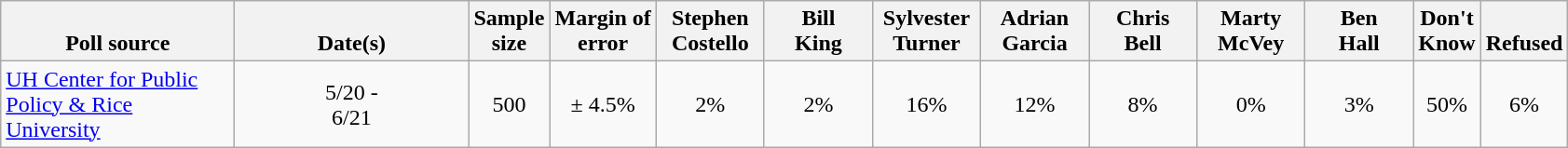<table class="wikitable">
<tr valign="bottom">
<th style="width:160px;">Poll source</th>
<th style="width:160px;">Date(s)<br></th>
<th class="small">Sample<br>size</th>
<th class="small">Margin of<br>error</th>
<th style="width:70px;">Stephen<br>Costello</th>
<th style="width:70px;">Bill<br>King</th>
<th style="width:70px;">Sylvester<br>Turner</th>
<th style="width:70px;">Adrian<br>Garcia</th>
<th style="width:70px;">Chris<br>Bell</th>
<th style="width:70px;">Marty<br>McVey</th>
<th style="width:70px;">Ben<br>Hall</th>
<th style="width:40px;">Don't Know</th>
<th>Refused</th>
</tr>
<tr>
<td><a href='#'>UH Center for Public Policy & Rice University</a></td>
<td align="center">5/20 -<br>6/21</td>
<td align="center">500</td>
<td align="center">± 4.5%</td>
<td align="center">2%</td>
<td align="center">2%</td>
<td align="center">16%</td>
<td align="center">12%</td>
<td align="center">8%</td>
<td align="center">0%</td>
<td align="center">3%</td>
<td align="center">50%</td>
<td align="center">6%</td>
</tr>
</table>
